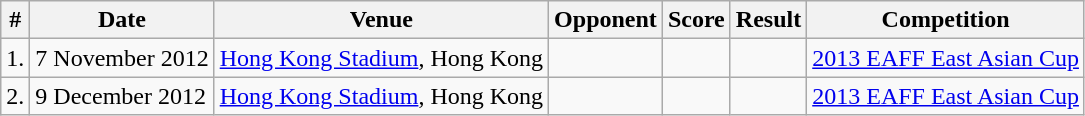<table class="wikitable">
<tr>
<th>#</th>
<th>Date</th>
<th>Venue</th>
<th>Opponent</th>
<th>Score</th>
<th>Result</th>
<th>Competition</th>
</tr>
<tr>
<td>1.</td>
<td>7 November 2012</td>
<td><a href='#'>Hong Kong Stadium</a>, Hong Kong</td>
<td></td>
<td></td>
<td></td>
<td><a href='#'>2013 EAFF East Asian Cup</a></td>
</tr>
<tr>
<td>2.</td>
<td>9 December 2012</td>
<td><a href='#'>Hong Kong Stadium</a>, Hong Kong</td>
<td></td>
<td></td>
<td></td>
<td><a href='#'>2013 EAFF East Asian Cup</a></td>
</tr>
</table>
